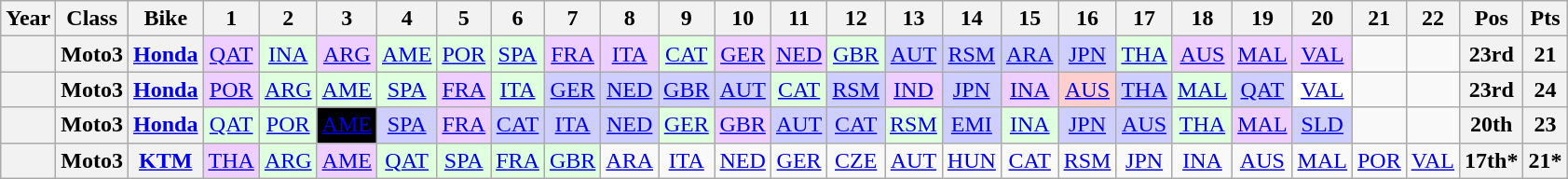<table class="wikitable" style="text-align:center;">
<tr>
<th>Year</th>
<th>Class</th>
<th>Bike</th>
<th>1</th>
<th>2</th>
<th>3</th>
<th>4</th>
<th>5</th>
<th>6</th>
<th>7</th>
<th>8</th>
<th>9</th>
<th>10</th>
<th>11</th>
<th>12</th>
<th>13</th>
<th>14</th>
<th>15</th>
<th>16</th>
<th>17</th>
<th>18</th>
<th>19</th>
<th>20</th>
<th>21</th>
<th>22</th>
<th>Pos</th>
<th>Pts</th>
</tr>
<tr>
<th></th>
<th>Moto3</th>
<th><a href='#'>Honda</a></th>
<td style="background:#efcfff;"><a href='#'>QAT</a><br></td>
<td style="background:#dfffdf;"><a href='#'>INA</a><br></td>
<td style="background:#efcfff;"><a href='#'>ARG</a><br></td>
<td style="background:#dfffdf;"><a href='#'>AME</a><br></td>
<td style="background:#dfffdf;"><a href='#'>POR</a><br></td>
<td style="background:#dfffdf;"><a href='#'>SPA</a><br></td>
<td style="background:#efcfff;"><a href='#'>FRA</a><br></td>
<td style="background:#efcfff;"><a href='#'>ITA</a><br></td>
<td style="background:#dfffdf;"><a href='#'>CAT</a><br></td>
<td style="background:#efcfff;"><a href='#'>GER</a><br></td>
<td style="background:#efcfff;"><a href='#'>NED</a><br></td>
<td style="background:#dfffdf;"><a href='#'>GBR</a><br></td>
<td style="background:#cfcfff;"><a href='#'>AUT</a><br></td>
<td style="background:#cfcfff;"><a href='#'>RSM</a><br></td>
<td style="background:#cfcfff;"><a href='#'>ARA</a><br></td>
<td style="background:#cfcfff;"><a href='#'>JPN</a><br></td>
<td style="background:#dfffdf;"><a href='#'>THA</a><br></td>
<td style="background:#efcfff;"><a href='#'>AUS</a><br></td>
<td style="background:#efcfff;"><a href='#'>MAL</a><br></td>
<td style="background:#efcfff;"><a href='#'>VAL</a><br></td>
<td></td>
<td></td>
<th>23rd</th>
<th>21</th>
</tr>
<tr>
<th></th>
<th>Moto3</th>
<th><a href='#'>Honda</a></th>
<td style="background:#efcfff;"><a href='#'>POR</a><br></td>
<td style="background:#dfffdf;"><a href='#'>ARG</a><br></td>
<td style="background:#dfffdf;"><a href='#'>AME</a><br></td>
<td style="background:#dfffdf;"><a href='#'>SPA</a><br></td>
<td style="background:#efcfff;"><a href='#'>FRA</a><br></td>
<td style="background:#dfffdf;"><a href='#'>ITA</a><br></td>
<td style="background:#cfcfff;"><a href='#'>GER</a><br></td>
<td style="background:#cfcfff;"><a href='#'>NED</a><br></td>
<td style="background:#cfcfff;"><a href='#'>GBR</a><br></td>
<td style="background:#cfcfff;"><a href='#'>AUT</a><br></td>
<td style="background:#dfffdf;"><a href='#'>CAT</a><br></td>
<td style="background:#cfcfff;"><a href='#'>RSM</a><br></td>
<td style="background:#efcfff;"><a href='#'>IND</a><br></td>
<td style="background:#cfcfff;"><a href='#'>JPN</a><br></td>
<td style="background:#efcfff;"><a href='#'>INA</a><br></td>
<td style="background:#ffcfcf;"><a href='#'>AUS</a><br></td>
<td style="background:#cfcfff;"><a href='#'>THA</a><br></td>
<td style="background:#dfffdf;"><a href='#'>MAL</a><br></td>
<td style="background:#cfcfff;"><a href='#'>QAT</a><br></td>
<td style="background:#ffffff;"><a href='#'>VAL</a><br></td>
<td></td>
<td></td>
<th>23rd</th>
<th>24</th>
</tr>
<tr>
<th></th>
<th>Moto3</th>
<th><a href='#'>Honda</a></th>
<td style="background:#DFFFDF;"><a href='#'>QAT</a><br></td>
<td style="background:#DFFFDF;"><a href='#'>POR</a><br></td>
<td style="background:#000000; color:#FFFFFF;"><a href='#'><span>AME</span></a><br></td>
<td style="background:#CFCFFF;"><a href='#'>SPA</a><br></td>
<td style="background:#EFCFFF;"><a href='#'>FRA</a><br></td>
<td style="background:#CFCFFF;"><a href='#'>CAT</a><br></td>
<td style="background:#CFCFFF;"><a href='#'>ITA</a><br></td>
<td style="background:#CFCFFF;"><a href='#'>NED</a><br></td>
<td style="background:#DFFFDF;"><a href='#'>GER</a><br></td>
<td style="background:#EFCFFF;"><a href='#'>GBR</a><br></td>
<td style="background:#CFCFFF;"><a href='#'>AUT</a><br></td>
<td style="background:#CFCFFF;"><a href='#'>CAT</a><br></td>
<td style="background:#DFFFDF;"><a href='#'>RSM</a><br></td>
<td style="background:#CFCFFF;"><a href='#'>EMI</a><br></td>
<td style="background:#DFFFDF;"><a href='#'>INA</a><br></td>
<td style="background:#CFCFFF;"><a href='#'>JPN</a><br></td>
<td style="background:#CFCFFF;"><a href='#'>AUS</a><br></td>
<td style="background:#DFFFDF;"><a href='#'>THA</a><br></td>
<td style="background:#EFCFFF;"><a href='#'>MAL</a><br></td>
<td style="background:#CFCFFF;"><a href='#'>SLD</a><br></td>
<td></td>
<td></td>
<th>20th</th>
<th>23</th>
</tr>
<tr>
<th></th>
<th>Moto3</th>
<th><a href='#'>KTM</a></th>
<td style="background:#EFCFFF;"><a href='#'>THA</a><br></td>
<td style="background:#DFFFDF;"><a href='#'>ARG</a><br></td>
<td style="background:#EFCFFF;"><a href='#'>AME</a><br></td>
<td style="background:#DFFFDF;"><a href='#'>QAT</a><br></td>
<td style="background:#DFFFDF;"><a href='#'>SPA</a><br></td>
<td style="background:#DFFFDF;"><a href='#'>FRA</a><br></td>
<td style="background:#DFFFDF;"><a href='#'>GBR</a><br></td>
<td style="background:#;"><a href='#'>ARA</a><br></td>
<td style="background:#;"><a href='#'>ITA</a><br></td>
<td style="background:#;"><a href='#'>NED</a><br></td>
<td style="background:#;"><a href='#'>GER</a><br></td>
<td style="background:#;"><a href='#'>CZE</a><br></td>
<td style="background:#;"><a href='#'>AUT</a><br></td>
<td style="background:#;"><a href='#'>HUN</a><br></td>
<td style="background:#;"><a href='#'>CAT</a><br></td>
<td style="background:#;"><a href='#'>RSM</a><br></td>
<td style="background:#;"><a href='#'>JPN</a><br></td>
<td style="background:#;"><a href='#'>INA</a><br></td>
<td style="background:#;"><a href='#'>AUS</a><br></td>
<td style="background:#;"><a href='#'>MAL</a><br></td>
<td style="background:#;"><a href='#'>POR</a><br></td>
<td style="background:#;"><a href='#'>VAL</a><br></td>
<th>17th*</th>
<th>21*</th>
</tr>
</table>
